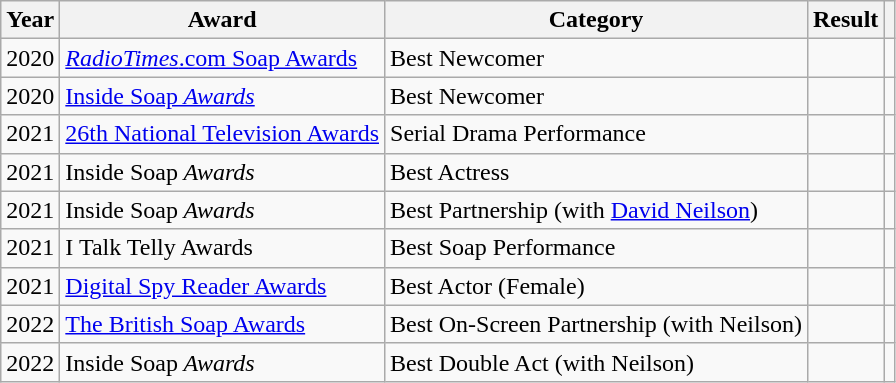<table class="wikitable sortable">
<tr>
<th>Year</th>
<th>Award</th>
<th>Category</th>
<th>Result</th>
<th scope=col class=unsortable></th>
</tr>
<tr>
<td>2020</td>
<td><a href='#'><em>RadioTimes</em>.com Soap Awards</a></td>
<td>Best Newcomer</td>
<td></td>
<td align="center"></td>
</tr>
<tr>
<td>2020</td>
<td><em><a href='#'></em>Inside Soap<em> Awards</a></td>
<td>Best Newcomer</td>
<td></td>
<td align="center"></td>
</tr>
<tr>
<td>2021</td>
<td><a href='#'>26th National Television Awards</a></td>
<td>Serial Drama Performance</td>
<td></td>
<td align="center"></td>
</tr>
<tr>
<td>2021</td>
<td></em>Inside Soap<em> Awards</td>
<td>Best Actress</td>
<td></td>
<td align="center"></td>
</tr>
<tr>
<td>2021</td>
<td></em>Inside Soap<em> Awards</td>
<td>Best Partnership (with <a href='#'>David Neilson</a>)</td>
<td></td>
<td align="center"></td>
</tr>
<tr>
<td>2021</td>
<td>I Talk Telly Awards</td>
<td>Best Soap Performance</td>
<td></td>
<td align="center"></td>
</tr>
<tr>
<td>2021</td>
<td><a href='#'>Digital Spy Reader Awards</a></td>
<td>Best Actor (Female)</td>
<td></td>
<td align="center"></td>
</tr>
<tr>
<td>2022</td>
<td><a href='#'>The British Soap Awards</a></td>
<td>Best On-Screen Partnership (with Neilson)</td>
<td></td>
<td align="center"></td>
</tr>
<tr>
<td>2022</td>
<td></em>Inside Soap<em> Awards</td>
<td>Best Double Act (with Neilson)</td>
<td></td>
<td align="center"></td>
</tr>
</table>
